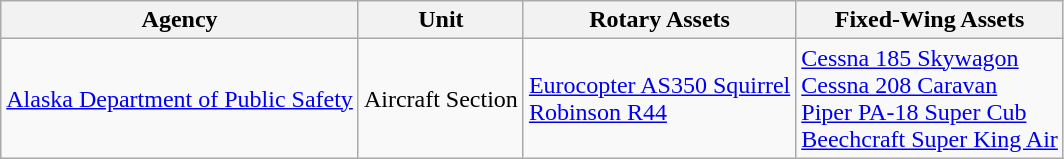<table class="wikitable">
<tr>
<th>Agency</th>
<th>Unit</th>
<th>Rotary Assets</th>
<th>Fixed-Wing Assets</th>
</tr>
<tr>
<td><a href='#'>Alaska Department of Public Safety</a></td>
<td>Aircraft Section</td>
<td><a href='#'>Eurocopter AS350 Squirrel</a><br><a href='#'>Robinson R44</a></td>
<td><a href='#'>Cessna 185 Skywagon</a><br><a href='#'>Cessna 208 Caravan</a><br><a href='#'>Piper PA-18 Super Cub</a><br><a href='#'>Beechcraft Super King Air</a></td>
</tr>
</table>
